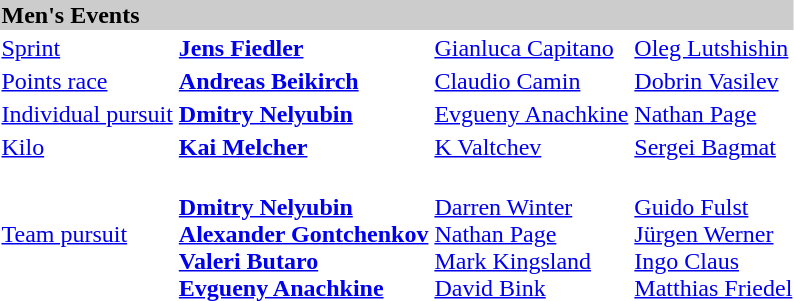<table>
<tr bgcolor="#cccccc">
<td colspan=4><strong>Men's Events</strong></td>
</tr>
<tr>
<td><a href='#'>Sprint</a> <br></td>
<td><strong><a href='#'>Jens Fiedler</a><br><small></small></strong></td>
<td><a href='#'>Gianluca Capitano</a><br><small></small></td>
<td><a href='#'>Oleg Lutshishin</a><br><small></small></td>
</tr>
<tr>
<td><a href='#'>Points race</a> <br></td>
<td><strong><a href='#'>Andreas Beikirch</a><br><small></small></strong></td>
<td><a href='#'>Claudio Camin</a><br><small></small></td>
<td><a href='#'>Dobrin Vasilev</a><br><small></small></td>
</tr>
<tr>
<td><a href='#'>Individual pursuit</a> <br></td>
<td><strong><a href='#'>Dmitry Nelyubin</a><br><small></small></strong></td>
<td><a href='#'>Evgueny Anachkine</a><br><small></small></td>
<td><a href='#'>Nathan Page</a><br><small></small></td>
</tr>
<tr>
<td><a href='#'>Kilo</a> <br></td>
<td><strong><a href='#'>Kai Melcher</a><br><small></small></strong></td>
<td><a href='#'>K Valtchev</a><br><small></small></td>
<td><a href='#'>Sergei Bagmat</a><br><small></small></td>
</tr>
<tr>
<td><a href='#'>Team pursuit</a> <br></td>
<td><strong><br><a href='#'>Dmitry Nelyubin</a><br><a href='#'>Alexander Gontchenkov</a><br><a href='#'>Valeri Butaro</a><br><a href='#'>Evgueny Anachkine</a></strong></td>
<td><br><a href='#'>Darren Winter</a><br><a href='#'>Nathan Page</a><br><a href='#'>Mark Kingsland</a><br><a href='#'>David Bink</a></td>
<td><br><a href='#'>Guido Fulst</a><br><a href='#'>Jürgen Werner</a><br><a href='#'>Ingo Claus</a><br><a href='#'>Matthias Friedel</a></td>
</tr>
</table>
